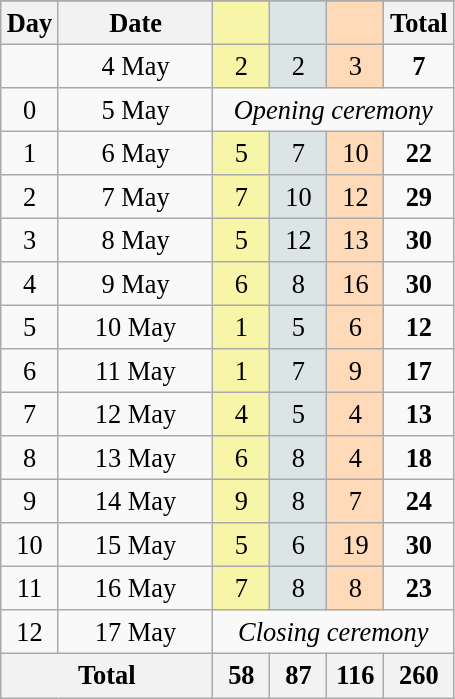<table class="wikitable" style="font-size:110%; text-align:center;">
<tr style="background:#efefef;">
</tr>
<tr>
<th width=30><strong>Day</strong></th>
<th width=95><strong>Date</strong></th>
<th width=30 style="background:#F7F6A8;"></th>
<th width=30 style="background:#DCE5E5;"></th>
<th width=30 style="background:#FFDAB9;"></th>
<th width=30><strong>Total</strong></th>
</tr>
<tr>
<td></td>
<td>4 May</td>
<td style="background:#F7F6A8;">2</td>
<td style="background:#DCE5E5;">2</td>
<td style="background:#FFDAB9;">3</td>
<td><strong>7</strong></td>
</tr>
<tr>
<td>0</td>
<td>5 May</td>
<td colspan="4" style="text-align:left center ;"> <em>Opening ceremony</em></td>
</tr>
<tr>
<td>1</td>
<td>6 May</td>
<td style="background:#F7F6A8;">5</td>
<td style="background:#DCE5E5;">7</td>
<td style="background:#FFDAB9;">10</td>
<td><strong>22</strong></td>
</tr>
<tr>
<td>2</td>
<td>7 May</td>
<td style="background:#F7F6A8;">7</td>
<td style="background:#DCE5E5;">10</td>
<td style="background:#FFDAB9;">12</td>
<td><strong>29</strong></td>
</tr>
<tr>
<td>3</td>
<td>8 May</td>
<td style="background:#F7F6A8;">5</td>
<td style="background:#DCE5E5;">12</td>
<td style="background:#FFDAB9;">13</td>
<td><strong>30</strong></td>
</tr>
<tr>
<td>4</td>
<td>9 May</td>
<td style="background:#F7F6A8;">6</td>
<td style="background:#DCE5E5;">8</td>
<td style="background:#FFDAB9;">16</td>
<td><strong>30</strong></td>
</tr>
<tr>
<td>5</td>
<td>10 May</td>
<td style="background:#F7F6A8;">1</td>
<td style="background:#DCE5E5;">5</td>
<td style="background:#FFDAB9;">6</td>
<td><strong>12</strong></td>
</tr>
<tr>
<td>6</td>
<td>11 May</td>
<td style="background:#F7F6A8;">1</td>
<td style="background:#DCE5E5;">7</td>
<td style="background:#FFDAB9;">9</td>
<td><strong>17</strong></td>
</tr>
<tr>
<td>7</td>
<td>12 May</td>
<td style="background:#F7F6A8;">4</td>
<td style="background:#DCE5E5;">5</td>
<td style="background:#FFDAB9;">4</td>
<td><strong>13</strong></td>
</tr>
<tr>
<td>8</td>
<td>13 May</td>
<td style="background:#F7F6A8;">6</td>
<td style="background:#DCE5E5;">8</td>
<td style="background:#FFDAB9;">4</td>
<td><strong>18</strong></td>
</tr>
<tr>
<td>9</td>
<td>14 May</td>
<td style="background:#F7F6A8;">9</td>
<td style="background:#DCE5E5;">8</td>
<td style="background:#FFDAB9;">7</td>
<td><strong>24</strong></td>
</tr>
<tr>
<td>10</td>
<td>15 May</td>
<td style="background:#F7F6A8;">5</td>
<td style="background:#DCE5E5;">6</td>
<td style="background:#FFDAB9;">19</td>
<td><strong>30</strong></td>
</tr>
<tr>
<td>11</td>
<td>16 May</td>
<td style="background:#F7F6A8;">7</td>
<td style="background:#DCE5E5;">8</td>
<td style="background:#FFDAB9;">8</td>
<td><strong>23</strong></td>
</tr>
<tr>
<td>12</td>
<td>17 May</td>
<td colspan="4" style="text-align:left center ;"> <em>Closing ceremony</em></td>
</tr>
<tr>
<th colspan="2">Total</th>
<th>58</th>
<th>87</th>
<th>116</th>
<th>260</th>
</tr>
</table>
